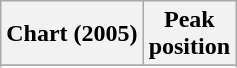<table class="wikitable">
<tr>
<th>Chart (2005)</th>
<th>Peak<br>position</th>
</tr>
<tr>
</tr>
<tr>
</tr>
<tr>
</tr>
<tr>
</tr>
<tr>
</tr>
<tr>
</tr>
<tr>
</tr>
<tr>
</tr>
<tr>
</tr>
<tr>
</tr>
<tr>
</tr>
<tr>
</tr>
<tr>
</tr>
<tr>
</tr>
<tr>
</tr>
<tr>
</tr>
<tr>
</tr>
</table>
